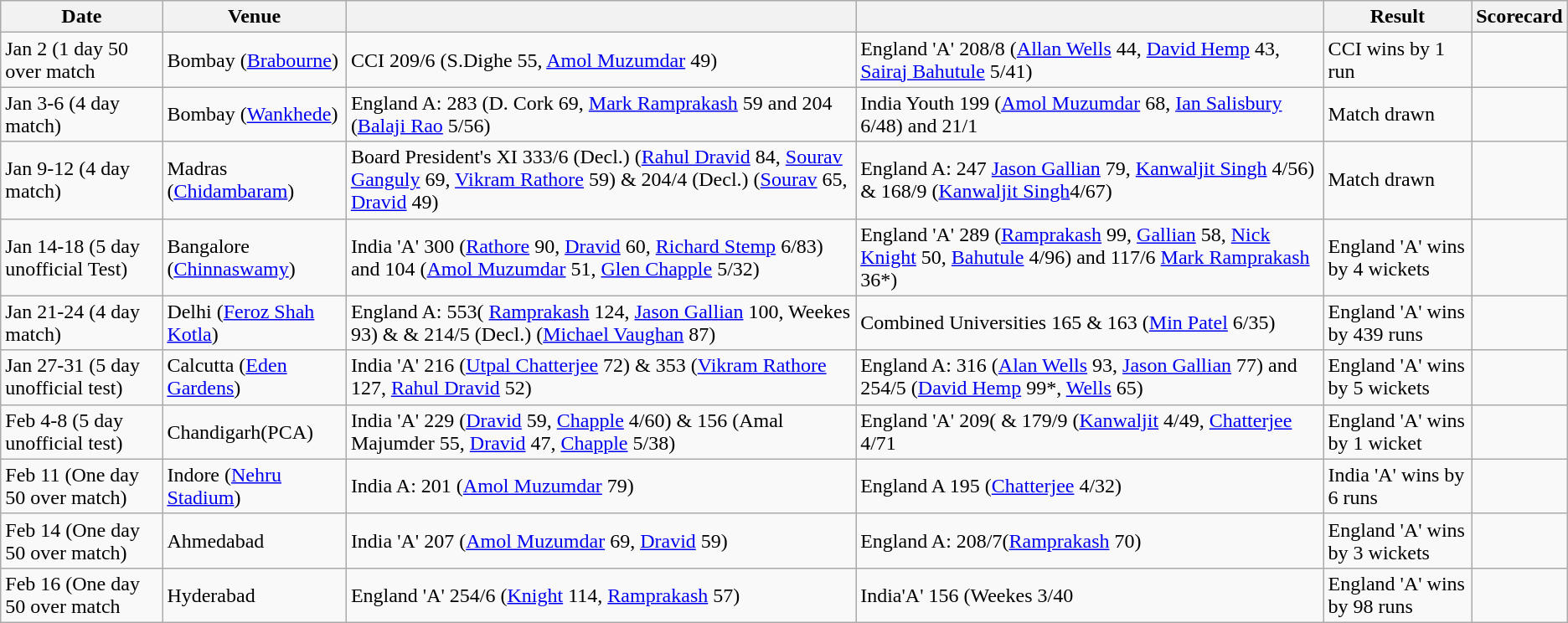<table class="wikitable">
<tr>
<th>Date</th>
<th>Venue</th>
<th></th>
<th></th>
<th>Result</th>
<th>Scorecard</th>
</tr>
<tr>
<td>Jan 2 (1 day 50 over match</td>
<td>Bombay (<a href='#'>Brabourne</a>)</td>
<td>CCI 209/6 (S.Dighe 55, <a href='#'>Amol Muzumdar</a> 49)</td>
<td>England 'A' 208/8 (<a href='#'>Allan Wells</a> 44, <a href='#'>David Hemp</a> 43, <a href='#'>Sairaj Bahutule</a> 5/41)</td>
<td>CCI wins by 1 run</td>
<td></td>
</tr>
<tr>
<td>Jan 3-6 (4 day match)</td>
<td>Bombay (<a href='#'>Wankhede</a>)</td>
<td>England A: 283 (D. Cork 69, <a href='#'>Mark Ramprakash</a> 59 and 204 (<a href='#'>Balaji Rao</a> 5/56)</td>
<td>India Youth 199 (<a href='#'>Amol Muzumdar</a> 68, <a href='#'>Ian Salisbury</a> 6/48) and 21/1</td>
<td>Match drawn</td>
<td></td>
</tr>
<tr>
<td>Jan 9-12 (4 day match)</td>
<td>Madras (<a href='#'>Chidambaram</a>)</td>
<td>Board President's XI 333/6 (Decl.) (<a href='#'>Rahul Dravid</a> 84, <a href='#'>Sourav Ganguly</a> 69, <a href='#'>Vikram Rathore</a> 59) & 204/4 (Decl.) (<a href='#'>Sourav</a> 65, <a href='#'>Dravid</a> 49)</td>
<td>England A: 247 <a href='#'>Jason Gallian</a> 79, <a href='#'>Kanwaljit Singh</a> 4/56) & 168/9 (<a href='#'>Kanwaljit Singh</a>4/67)</td>
<td>Match drawn</td>
<td></td>
</tr>
<tr>
<td>Jan 14-18 (5 day unofficial Test)</td>
<td>Bangalore (<a href='#'>Chinnaswamy</a>)</td>
<td>India 'A' 300 (<a href='#'>Rathore</a> 90, <a href='#'>Dravid</a> 60, <a href='#'>Richard Stemp</a> 6/83) and 104 (<a href='#'>Amol Muzumdar</a> 51, <a href='#'>Glen Chapple</a> 5/32)</td>
<td>England 'A' 289 (<a href='#'>Ramprakash</a> 99, <a href='#'>Gallian</a> 58, <a href='#'>Nick Knight</a> 50, <a href='#'>Bahutule</a> 4/96) and 117/6 <a href='#'>Mark Ramprakash</a> 36*)</td>
<td>England 'A' wins by 4 wickets</td>
<td></td>
</tr>
<tr>
<td>Jan 21-24 (4 day match)</td>
<td>Delhi (<a href='#'>Feroz Shah Kotla</a>)</td>
<td>England A: 553( <a href='#'>Ramprakash</a> 124, <a href='#'>Jason Gallian</a> 100, Weekes 93) & & 214/5 (Decl.) (<a href='#'>Michael Vaughan</a> 87)</td>
<td>Combined Universities 165 & 163 (<a href='#'>Min Patel</a> 6/35)</td>
<td>England 'A' wins by 439 runs</td>
<td></td>
</tr>
<tr>
<td>Jan 27-31 (5 day unofficial test)</td>
<td>Calcutta (<a href='#'>Eden Gardens</a>)</td>
<td>India 'A' 216 (<a href='#'>Utpal Chatterjee</a> 72) & 353 (<a href='#'>Vikram Rathore</a> 127, <a href='#'>Rahul Dravid</a> 52)</td>
<td>England A: 316 (<a href='#'>Alan Wells</a> 93, <a href='#'>Jason Gallian</a> 77) and 254/5 (<a href='#'>David Hemp</a> 99*, <a href='#'>Wells</a> 65)</td>
<td>England 'A' wins by 5 wickets</td>
<td></td>
</tr>
<tr>
<td>Feb 4-8  (5 day unofficial test)</td>
<td>Chandigarh(PCA)</td>
<td>India 'A' 229 (<a href='#'>Dravid</a> 59, <a href='#'>Chapple</a> 4/60) & 156 (Amal Majumder 55, <a href='#'>Dravid</a> 47,  <a href='#'>Chapple</a> 5/38)</td>
<td>England 'A' 209( & 179/9 (<a href='#'>Kanwaljit</a> 4/49, <a href='#'>Chatterjee</a> 4/71</td>
<td>England 'A' wins by 1 wicket</td>
<td></td>
</tr>
<tr>
<td>Feb 11 (One day 50 over match)</td>
<td>Indore (<a href='#'>Nehru Stadium</a>)</td>
<td>India A: 201 (<a href='#'>Amol Muzumdar</a> 79)</td>
<td>England A 195 (<a href='#'>Chatterjee</a> 4/32)</td>
<td>India 'A' wins by 6 runs</td>
<td></td>
</tr>
<tr>
<td>Feb 14 (One day 50 over match)</td>
<td>Ahmedabad</td>
<td>India 'A' 207 (<a href='#'>Amol Muzumdar</a> 69, <a href='#'>Dravid</a> 59)</td>
<td>England A: 208/7(<a href='#'>Ramprakash</a> 70)</td>
<td>England 'A' wins by 3 wickets</td>
<td></td>
</tr>
<tr>
<td>Feb 16  (One day 50 over match</td>
<td>Hyderabad</td>
<td>England 'A' 254/6 (<a href='#'>Knight</a> 114, <a href='#'>Ramprakash</a> 57)</td>
<td>India'A' 156 (Weekes  3/40</td>
<td>England 'A' wins by 98 runs</td>
<td></td>
</tr>
</table>
